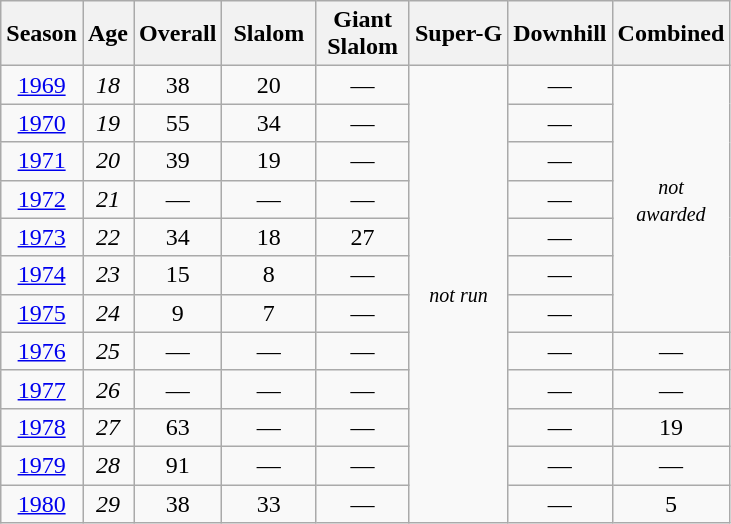<table class=wikitable style="text-align:center">
<tr>
<th>Season</th>
<th>Age</th>
<th>Overall</th>
<th> Slalom </th>
<th>Giant<br> Slalom </th>
<th>Super-G</th>
<th>Downhill</th>
<th>Combined</th>
</tr>
<tr>
<td><a href='#'>1969</a></td>
<td><em>18</em></td>
<td>38</td>
<td>20</td>
<td>—</td>
<td rowspan=12><small><em>not run</em></small></td>
<td>—</td>
<td rowspan=7><small><em>not<br>awarded</em></small></td>
</tr>
<tr>
<td><a href='#'>1970</a></td>
<td><em>19</em></td>
<td>55</td>
<td>34</td>
<td>—</td>
<td>—</td>
</tr>
<tr>
<td><a href='#'>1971</a></td>
<td><em>20</em></td>
<td>39</td>
<td>19</td>
<td>—</td>
<td>—</td>
</tr>
<tr>
<td><a href='#'>1972</a></td>
<td><em>21</em></td>
<td>—</td>
<td>—</td>
<td>—</td>
<td>—</td>
</tr>
<tr>
<td><a href='#'>1973</a></td>
<td><em>22</em></td>
<td>34</td>
<td>18</td>
<td>27</td>
<td>—</td>
</tr>
<tr>
<td><a href='#'>1974</a></td>
<td><em>23</em></td>
<td>15</td>
<td>8</td>
<td>—</td>
<td>—</td>
</tr>
<tr>
<td><a href='#'>1975</a></td>
<td><em>24</em></td>
<td>9</td>
<td>7</td>
<td>—</td>
<td>—</td>
</tr>
<tr>
<td><a href='#'>1976</a></td>
<td><em>25</em></td>
<td>—</td>
<td>—</td>
<td>—</td>
<td>—</td>
<td>—</td>
</tr>
<tr>
<td><a href='#'>1977</a></td>
<td><em>26</em></td>
<td>—</td>
<td>—</td>
<td>—</td>
<td>—</td>
<td>—</td>
</tr>
<tr>
<td><a href='#'>1978</a></td>
<td><em>27</em></td>
<td>63</td>
<td>—</td>
<td>—</td>
<td>—</td>
<td>19</td>
</tr>
<tr>
<td><a href='#'>1979</a></td>
<td><em>28</em></td>
<td>91</td>
<td>—</td>
<td>—</td>
<td>—</td>
<td>—</td>
</tr>
<tr>
<td><a href='#'>1980</a></td>
<td><em>29</em></td>
<td>38</td>
<td>33</td>
<td>—</td>
<td>—</td>
<td>5</td>
</tr>
</table>
